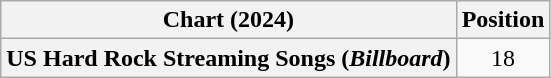<table class="wikitable plainrowheaders" style="text-align:center">
<tr>
<th>Chart (2024)</th>
<th>Position</th>
</tr>
<tr>
<th scope="row">US Hard Rock Streaming Songs (<em>Billboard</em>)</th>
<td>18</td>
</tr>
</table>
